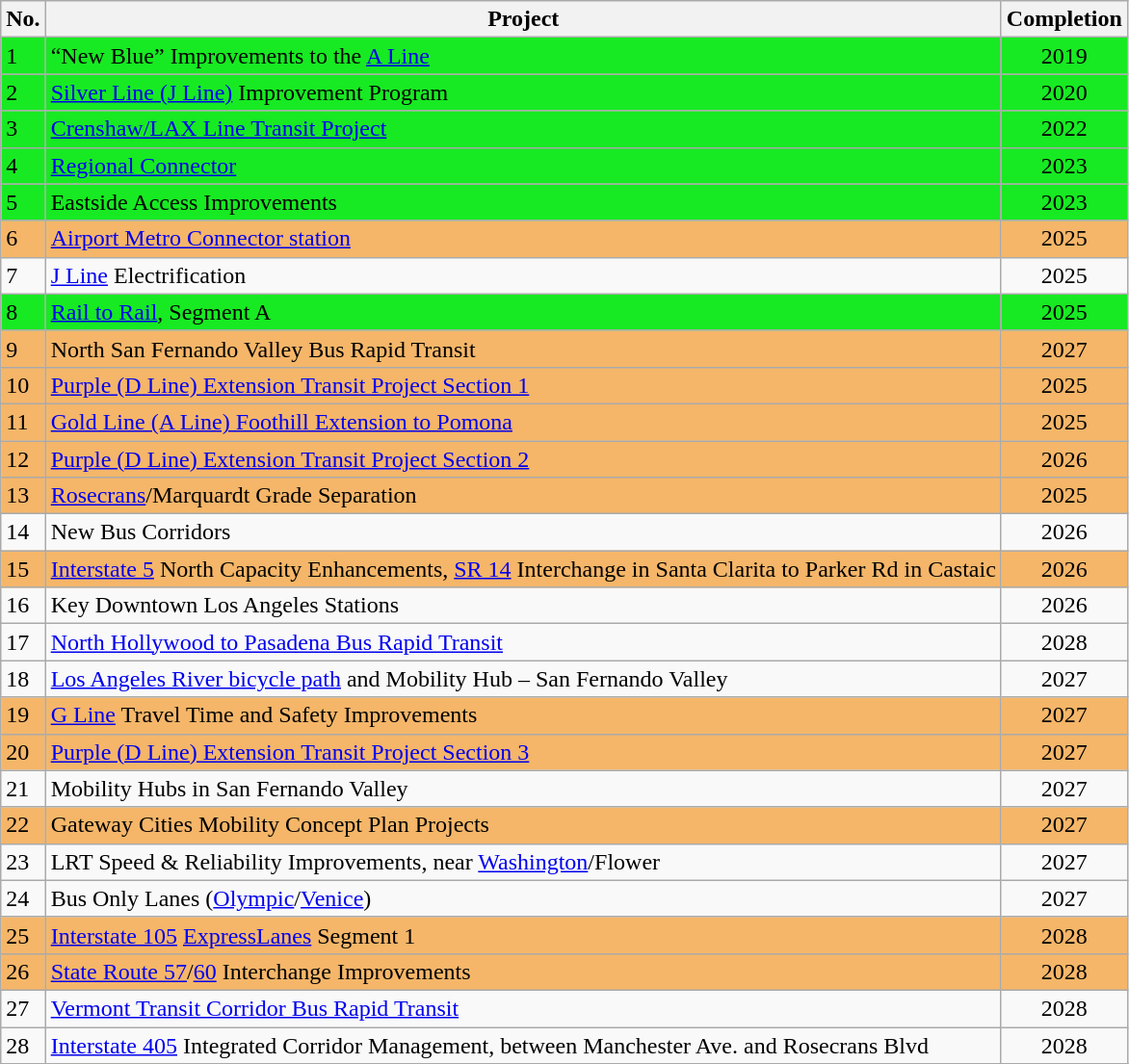<table class="wikitable plainrowheaders sortable">
<tr>
<th>No.</th>
<th>Project</th>
<th>Completion</th>
</tr>
<tr style="background-color:#17ea22">
<td>1</td>
<td>“New Blue” Improvements to the <a href='#'>A Line</a></td>
<td style="text-align: center">2019</td>
</tr>
<tr style="background-color:#17ea22">
<td>2</td>
<td><a href='#'>Silver Line (J Line)</a> Improvement Program</td>
<td style="text-align: center">2020</td>
</tr>
<tr style="background-color:#17ea22">
<td>3</td>
<td><a href='#'>Crenshaw/LAX Line Transit Project</a></td>
<td style="text-align: center">2022</td>
</tr>
<tr style="background-color:#17ea22">
<td>4</td>
<td><a href='#'>Regional Connector</a></td>
<td style="text-align: center">2023</td>
</tr>
<tr style="background-color:#17ea22">
<td>5</td>
<td>Eastside Access Improvements</td>
<td style="text-align: center">2023</td>
</tr>
<tr style="background-color:#f5b669">
<td>6</td>
<td><a href='#'>Airport Metro Connector station</a></td>
<td style="text-align: center">2025</td>
</tr>
<tr>
<td>7</td>
<td><a href='#'>J Line</a> Electrification</td>
<td style="text-align: center">2025</td>
</tr>
<tr style="background-color:#17ea22">
<td>8</td>
<td><a href='#'>Rail to Rail</a>, Segment A</td>
<td style="text-align: center">2025</td>
</tr>
<tr style="background-color:#f5b669">
<td>9</td>
<td>North San Fernando Valley Bus Rapid Transit </td>
<td style="text-align: center">2027</td>
</tr>
<tr style="background-color:#f5b669">
<td>10</td>
<td><a href='#'>Purple (D Line) Extension Transit Project Section 1</a></td>
<td style="text-align: center">2025</td>
</tr>
<tr style="background-color:#f5b669">
<td>11</td>
<td><a href='#'>Gold Line (A Line) Foothill Extension to Pomona</a></td>
<td style="text-align: center">2025</td>
</tr>
<tr style="background-color:#f5b669">
<td>12</td>
<td><a href='#'>Purple (D Line) Extension Transit Project Section 2</a></td>
<td style="text-align: center">2026</td>
</tr>
<tr style="background-color:#f5b669">
<td>13</td>
<td><a href='#'>Rosecrans</a>/Marquardt Grade Separation</td>
<td style="text-align: center">2025</td>
</tr>
<tr>
<td>14</td>
<td>New Bus Corridors</td>
<td style="text-align: center">2026</td>
</tr>
<tr style="background-color:#f5b669">
<td>15</td>
<td><a href='#'>Interstate 5</a> North Capacity Enhancements, <a href='#'>SR 14</a> Interchange in Santa Clarita to Parker Rd in Castaic</td>
<td style="text-align: center">2026</td>
</tr>
<tr>
<td>16</td>
<td>Key Downtown Los Angeles Stations</td>
<td style="text-align: center">2026</td>
</tr>
<tr>
<td>17</td>
<td><a href='#'>North Hollywood to Pasadena Bus Rapid Transit</a></td>
<td style="text-align: center">2028</td>
</tr>
<tr>
<td>18</td>
<td><a href='#'>Los Angeles River bicycle path</a> and Mobility Hub – San Fernando Valley</td>
<td style="text-align: center">2027</td>
</tr>
<tr style="background-color:#f5b669">
<td>19</td>
<td><a href='#'>G Line</a> Travel Time and Safety Improvements</td>
<td style="text-align: center">2027</td>
</tr>
<tr style="background-color:#f5b669">
<td>20</td>
<td><a href='#'>Purple (D Line) Extension Transit Project Section 3</a></td>
<td colspan=2 style="text-align: center">2027</td>
</tr>
<tr>
<td>21</td>
<td>Mobility Hubs in San Fernando Valley</td>
<td style="text-align: center">2027</td>
</tr>
<tr style="background-color:#f5b669">
<td>22</td>
<td>Gateway Cities Mobility Concept Plan Projects</td>
<td style="text-align: center">2027</td>
</tr>
<tr>
<td>23</td>
<td>LRT Speed & Reliability Improvements, near <a href='#'>Washington</a>/Flower</td>
<td style="text-align: center">2027</td>
</tr>
<tr>
<td>24</td>
<td>Bus Only Lanes (<a href='#'>Olympic</a>/<a href='#'>Venice</a>)</td>
<td style="text-align: center">2027</td>
</tr>
<tr style="background-color:#f5b669">
<td>25</td>
<td><a href='#'>Interstate 105</a> <a href='#'>ExpressLanes</a> Segment 1</td>
<td style="text-align: center">2028</td>
</tr>
<tr style="background-color:#f5b669">
<td>26</td>
<td><a href='#'>State Route 57</a>/<a href='#'>60</a> Interchange Improvements</td>
<td style="text-align: center">2028</td>
</tr>
<tr>
<td>27</td>
<td><a href='#'>Vermont Transit Corridor Bus Rapid Transit</a></td>
<td style="text-align: center">2028</td>
</tr>
<tr>
<td>28</td>
<td><a href='#'>Interstate 405</a> Integrated Corridor Management, between Manchester Ave. and Rosecrans Blvd</td>
<td style="text-align: center">2028</td>
</tr>
<tr>
</tr>
</table>
